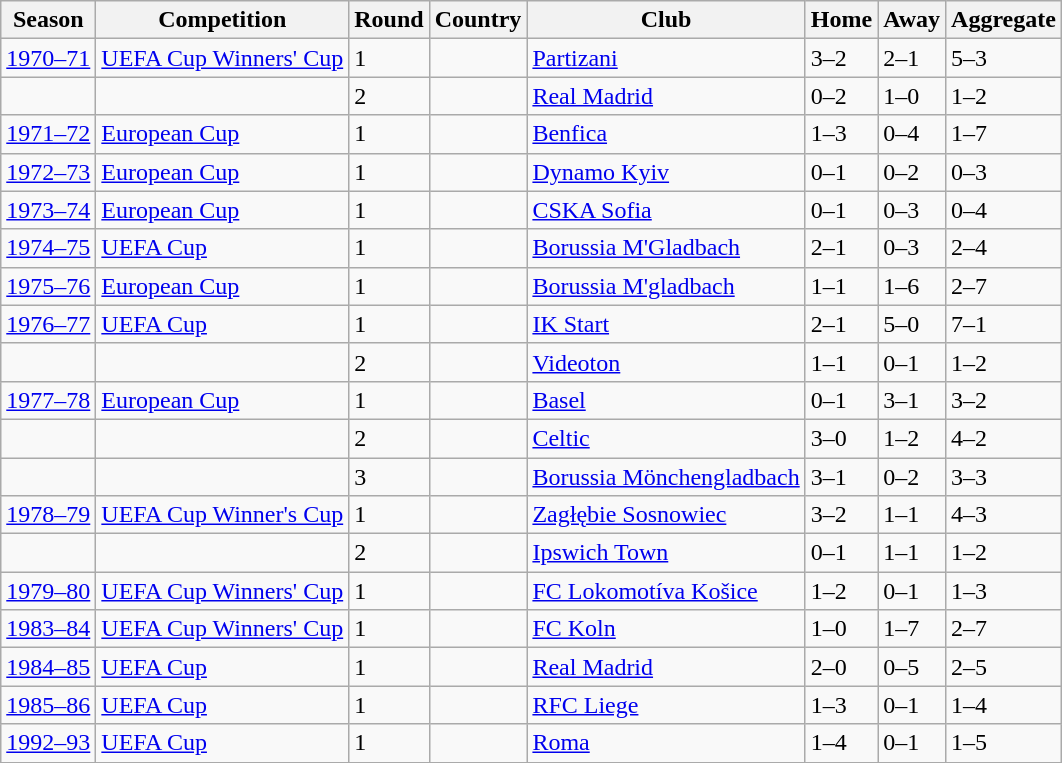<table class="wikitable">
<tr>
<th>Season</th>
<th>Competition</th>
<th>Round</th>
<th>Country</th>
<th>Club</th>
<th>Home</th>
<th>Away</th>
<th>Aggregate</th>
</tr>
<tr>
<td><a href='#'>1970–71</a></td>
<td><a href='#'>UEFA Cup Winners' Cup</a></td>
<td>1</td>
<td></td>
<td><a href='#'>Partizani</a></td>
<td>3–2</td>
<td>2–1</td>
<td>5–3</td>
</tr>
<tr>
<td></td>
<td></td>
<td>2</td>
<td></td>
<td><a href='#'>Real Madrid</a></td>
<td>0–2</td>
<td>1–0</td>
<td>1–2</td>
</tr>
<tr>
<td><a href='#'>1971–72</a></td>
<td><a href='#'>European Cup</a></td>
<td>1</td>
<td></td>
<td><a href='#'>Benfica</a></td>
<td>1–3</td>
<td>0–4</td>
<td>1–7</td>
</tr>
<tr>
<td><a href='#'>1972–73</a></td>
<td><a href='#'>European Cup</a></td>
<td>1</td>
<td></td>
<td><a href='#'>Dynamo Kyiv</a></td>
<td>0–1</td>
<td>0–2</td>
<td>0–3</td>
</tr>
<tr>
<td><a href='#'>1973–74</a></td>
<td><a href='#'>European Cup</a></td>
<td>1</td>
<td></td>
<td><a href='#'>CSKA Sofia</a></td>
<td>0–1</td>
<td>0–3</td>
<td>0–4</td>
</tr>
<tr>
<td><a href='#'>1974–75</a></td>
<td><a href='#'>UEFA Cup</a></td>
<td>1</td>
<td></td>
<td><a href='#'>Borussia M'Gladbach</a></td>
<td>2–1</td>
<td>0–3</td>
<td>2–4</td>
</tr>
<tr>
<td><a href='#'>1975–76</a></td>
<td><a href='#'>European Cup</a></td>
<td>1</td>
<td></td>
<td><a href='#'>Borussia M'gladbach</a></td>
<td>1–1</td>
<td>1–6</td>
<td>2–7</td>
</tr>
<tr>
<td><a href='#'>1976–77</a></td>
<td><a href='#'>UEFA Cup</a></td>
<td>1</td>
<td></td>
<td><a href='#'>IK Start</a></td>
<td>2–1</td>
<td>5–0</td>
<td>7–1</td>
</tr>
<tr>
<td></td>
<td></td>
<td>2</td>
<td></td>
<td><a href='#'>Videoton</a></td>
<td>1–1</td>
<td>0–1</td>
<td>1–2</td>
</tr>
<tr>
<td><a href='#'>1977–78</a></td>
<td><a href='#'>European Cup</a></td>
<td>1</td>
<td></td>
<td><a href='#'>Basel</a></td>
<td>0–1</td>
<td>3–1</td>
<td>3–2</td>
</tr>
<tr>
<td></td>
<td></td>
<td>2</td>
<td></td>
<td><a href='#'>Celtic</a></td>
<td>3–0</td>
<td>1–2</td>
<td>4–2</td>
</tr>
<tr>
<td></td>
<td></td>
<td>3</td>
<td></td>
<td><a href='#'>Borussia Mönchengladbach</a></td>
<td>3–1</td>
<td>0–2</td>
<td>3–3</td>
</tr>
<tr>
<td><a href='#'>1978–79</a></td>
<td><a href='#'>UEFA Cup Winner's Cup</a></td>
<td>1</td>
<td></td>
<td><a href='#'>Zagłębie Sosnowiec</a></td>
<td>3–2</td>
<td>1–1</td>
<td>4–3</td>
</tr>
<tr>
<td></td>
<td></td>
<td>2</td>
<td></td>
<td><a href='#'>Ipswich Town</a></td>
<td>0–1</td>
<td>1–1</td>
<td>1–2</td>
</tr>
<tr>
<td><a href='#'>1979–80</a></td>
<td><a href='#'>UEFA Cup Winners' Cup</a></td>
<td>1</td>
<td></td>
<td><a href='#'>FC Lokomotíva Košice</a></td>
<td>1–2</td>
<td>0–1</td>
<td>1–3</td>
</tr>
<tr>
<td><a href='#'>1983–84</a></td>
<td><a href='#'>UEFA Cup Winners' Cup</a></td>
<td>1</td>
<td></td>
<td><a href='#'>FC Koln</a></td>
<td>1–0</td>
<td>1–7</td>
<td>2–7</td>
</tr>
<tr>
<td><a href='#'>1984–85</a></td>
<td><a href='#'>UEFA Cup</a></td>
<td>1</td>
<td></td>
<td><a href='#'>Real Madrid</a></td>
<td>2–0</td>
<td>0–5</td>
<td>2–5</td>
</tr>
<tr>
<td><a href='#'>1985–86</a></td>
<td><a href='#'>UEFA Cup</a></td>
<td>1</td>
<td></td>
<td><a href='#'>RFC Liege</a></td>
<td>1–3</td>
<td>0–1</td>
<td>1–4</td>
</tr>
<tr>
<td><a href='#'>1992–93</a></td>
<td><a href='#'>UEFA Cup</a></td>
<td>1</td>
<td></td>
<td><a href='#'>Roma</a></td>
<td>1–4</td>
<td>0–1</td>
<td>1–5</td>
</tr>
<tr>
</tr>
</table>
